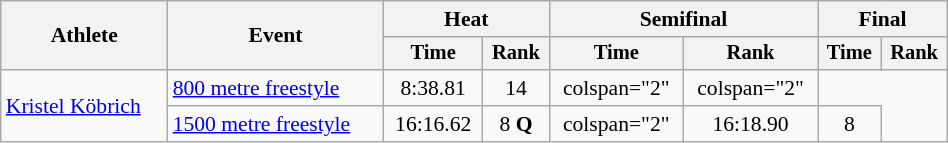<table class="wikitable" style="text-align:center; font-size:90%; width:50%;">
<tr>
<th rowspan="2">Athlete</th>
<th rowspan="2">Event</th>
<th colspan="2">Heat</th>
<th colspan="2">Semifinal</th>
<th colspan="2">Final</th>
</tr>
<tr style="font-size:95%">
<th>Time</th>
<th>Rank</th>
<th>Time</th>
<th>Rank</th>
<th>Time</th>
<th>Rank</th>
</tr>
<tr>
<td align=left rowspan=2><a href='#'>Kristel Köbrich</a></td>
<td align=left><a href='#'>800 metre freestyle</a></td>
<td>8:38.81</td>
<td>14</td>
<td>colspan="2" </td>
<td>colspan="2" </td>
</tr>
<tr>
<td align=left><a href='#'>1500 metre freestyle</a></td>
<td>16:16.62</td>
<td>8 <strong>Q</strong></td>
<td>colspan="2" </td>
<td>16:18.90</td>
<td>8</td>
</tr>
</table>
